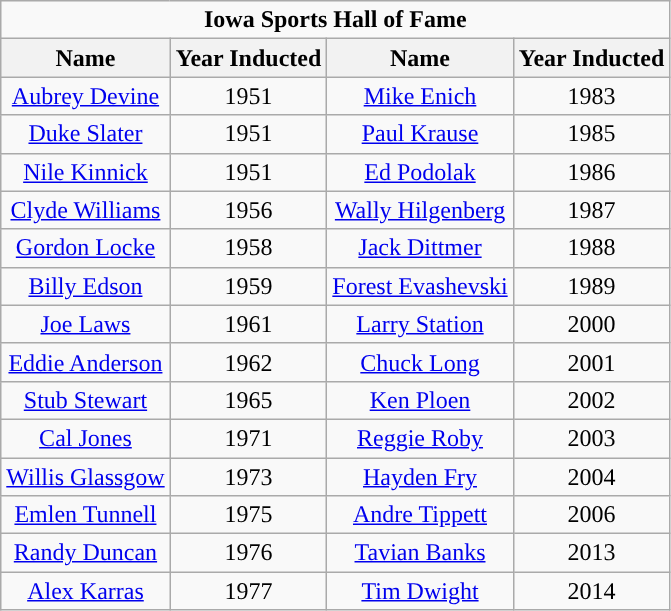<table class="wikitable sortable" style="text-align:center">
<tr>
<td colspan="4"><strong>Iowa Sports Hall of Fame</strong></td>
</tr>
<tr>
<th>Name</th>
<th>Year Inducted</th>
<th>Name</th>
<th>Year Inducted</th>
</tr>
<tr>
<td><a href='#'>Aubrey Devine</a></td>
<td>1951</td>
<td><a href='#'>Mike Enich</a></td>
<td>1983</td>
</tr>
<tr>
<td><a href='#'>Duke Slater</a></td>
<td>1951</td>
<td><a href='#'>Paul Krause</a></td>
<td>1985</td>
</tr>
<tr>
<td><a href='#'>Nile Kinnick</a></td>
<td>1951</td>
<td><a href='#'>Ed Podolak</a></td>
<td>1986</td>
</tr>
<tr>
<td><a href='#'>Clyde Williams</a></td>
<td>1956</td>
<td><a href='#'>Wally Hilgenberg</a></td>
<td>1987</td>
</tr>
<tr>
<td><a href='#'>Gordon Locke</a></td>
<td>1958</td>
<td><a href='#'>Jack Dittmer</a></td>
<td>1988</td>
</tr>
<tr>
<td><a href='#'>Billy Edson</a></td>
<td>1959</td>
<td><a href='#'>Forest Evashevski</a></td>
<td>1989</td>
</tr>
<tr>
<td><a href='#'>Joe Laws</a></td>
<td>1961</td>
<td><a href='#'>Larry Station</a></td>
<td>2000</td>
</tr>
<tr>
<td><a href='#'>Eddie Anderson</a></td>
<td>1962</td>
<td><a href='#'>Chuck Long</a></td>
<td>2001</td>
</tr>
<tr>
<td><a href='#'>Stub Stewart</a></td>
<td>1965</td>
<td><a href='#'>Ken Ploen</a></td>
<td>2002</td>
</tr>
<tr>
<td><a href='#'>Cal Jones</a></td>
<td>1971</td>
<td><a href='#'>Reggie Roby</a></td>
<td>2003</td>
</tr>
<tr>
<td><a href='#'>Willis Glassgow</a></td>
<td>1973</td>
<td><a href='#'>Hayden Fry</a></td>
<td>2004</td>
</tr>
<tr>
<td><a href='#'>Emlen Tunnell</a></td>
<td>1975</td>
<td><a href='#'>Andre Tippett</a></td>
<td>2006</td>
</tr>
<tr>
<td><a href='#'>Randy Duncan</a></td>
<td>1976</td>
<td><a href='#'>Tavian Banks</a></td>
<td>2013</td>
</tr>
<tr>
<td><a href='#'>Alex Karras</a></td>
<td>1977</td>
<td><a href='#'>Tim Dwight</a></td>
<td>2014</td>
</tr>
</table>
